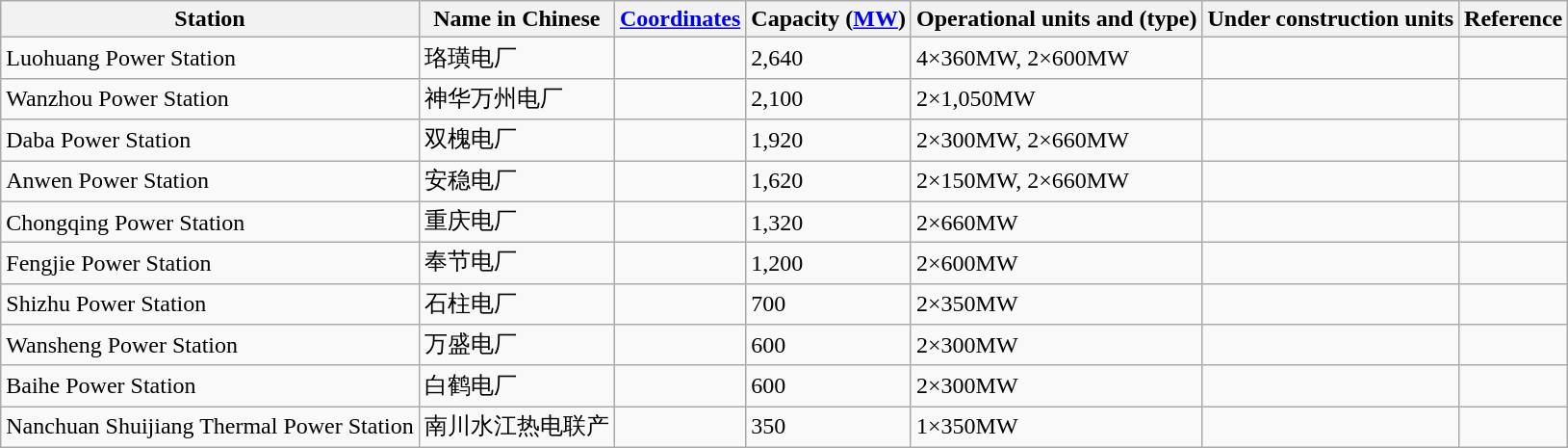<table class="wikitable sortable">
<tr>
<th>Station</th>
<th>Name in Chinese</th>
<th><a href='#'>Coordinates</a></th>
<th>Capacity (<a href='#'>MW</a>)</th>
<th>Operational units and (type)</th>
<th>Under construction units</th>
<th>Reference</th>
</tr>
<tr>
<td>Luohuang Power Station</td>
<td>珞璜电厂</td>
<td></td>
<td>2,640</td>
<td>4×360MW, 2×600MW</td>
<td></td>
<td></td>
</tr>
<tr>
<td>Wanzhou Power Station</td>
<td>神华万州电厂</td>
<td></td>
<td>2,100</td>
<td>2×1,050MW</td>
<td></td>
<td></td>
</tr>
<tr>
<td>Daba Power Station</td>
<td>双槐电厂</td>
<td></td>
<td>1,920</td>
<td>2×300MW, 2×660MW</td>
<td></td>
<td></td>
</tr>
<tr>
<td>Anwen Power Station</td>
<td>安稳电厂</td>
<td></td>
<td>1,620</td>
<td>2×150MW, 2×660MW</td>
<td></td>
<td></td>
</tr>
<tr>
<td>Chongqing Power Station</td>
<td>重庆电厂</td>
<td></td>
<td>1,320</td>
<td>2×660MW</td>
<td></td>
<td></td>
</tr>
<tr>
<td>Fengjie Power Station</td>
<td>奉节电厂</td>
<td></td>
<td>1,200</td>
<td>2×600MW</td>
<td></td>
<td></td>
</tr>
<tr>
<td>Shizhu Power Station</td>
<td>石柱电厂</td>
<td></td>
<td>700</td>
<td>2×350MW</td>
<td></td>
<td></td>
</tr>
<tr>
<td>Wansheng Power Station</td>
<td>万盛电厂</td>
<td></td>
<td>600</td>
<td>2×300MW</td>
<td></td>
<td></td>
</tr>
<tr>
<td>Baihe Power Station</td>
<td>白鹤电厂</td>
<td></td>
<td>600</td>
<td>2×300MW</td>
<td></td>
<td></td>
</tr>
<tr>
<td>Nanchuan Shuijiang Thermal Power Station</td>
<td>南川水江热电联产</td>
<td></td>
<td>350</td>
<td>1×350MW</td>
<td></td>
<td></td>
</tr>
</table>
